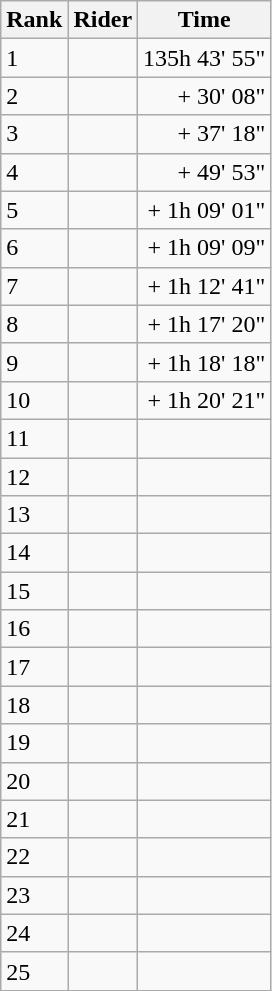<table class="wikitable">
<tr>
<th>Rank</th>
<th>Rider</th>
<th>Time</th>
</tr>
<tr>
<td>1</td>
<td></td>
<td align="right">135h 43' 55"</td>
</tr>
<tr>
<td>2</td>
<td></td>
<td align="right">+ 30' 08"</td>
</tr>
<tr>
<td>3</td>
<td></td>
<td align="right">+ 37' 18"</td>
</tr>
<tr>
<td>4</td>
<td></td>
<td align="right">+ 49' 53"</td>
</tr>
<tr>
<td>5</td>
<td></td>
<td align="right">+ 1h 09' 01"</td>
</tr>
<tr>
<td>6</td>
<td></td>
<td align="right">+ 1h 09' 09"</td>
</tr>
<tr>
<td>7</td>
<td></td>
<td align="right">+ 1h 12' 41"</td>
</tr>
<tr>
<td>8</td>
<td></td>
<td align="right">+ 1h 17' 20"</td>
</tr>
<tr>
<td>9</td>
<td></td>
<td align="right">+ 1h 18' 18"</td>
</tr>
<tr>
<td>10</td>
<td></td>
<td align="right">+ 1h 20' 21"</td>
</tr>
<tr>
<td>11</td>
<td></td>
<td align="right"></td>
</tr>
<tr>
<td>12</td>
<td></td>
<td align="right"></td>
</tr>
<tr>
<td>13</td>
<td></td>
<td align="right"></td>
</tr>
<tr>
<td>14</td>
<td></td>
<td align="right"></td>
</tr>
<tr>
<td>15</td>
<td></td>
<td align="right"></td>
</tr>
<tr>
<td>16</td>
<td></td>
<td align="right"></td>
</tr>
<tr>
<td>17</td>
<td></td>
<td align="right"></td>
</tr>
<tr>
<td>18</td>
<td></td>
<td align="right"></td>
</tr>
<tr>
<td>19</td>
<td></td>
<td align="right"></td>
</tr>
<tr>
<td>20</td>
<td></td>
<td align="right"></td>
</tr>
<tr>
<td>21</td>
<td></td>
<td align="right"></td>
</tr>
<tr>
<td>22</td>
<td></td>
<td align="right"></td>
</tr>
<tr>
<td>23</td>
<td></td>
<td align="right"></td>
</tr>
<tr>
<td>24</td>
<td></td>
<td align="right"></td>
</tr>
<tr>
<td>25</td>
<td></td>
<td align="right"></td>
</tr>
</table>
